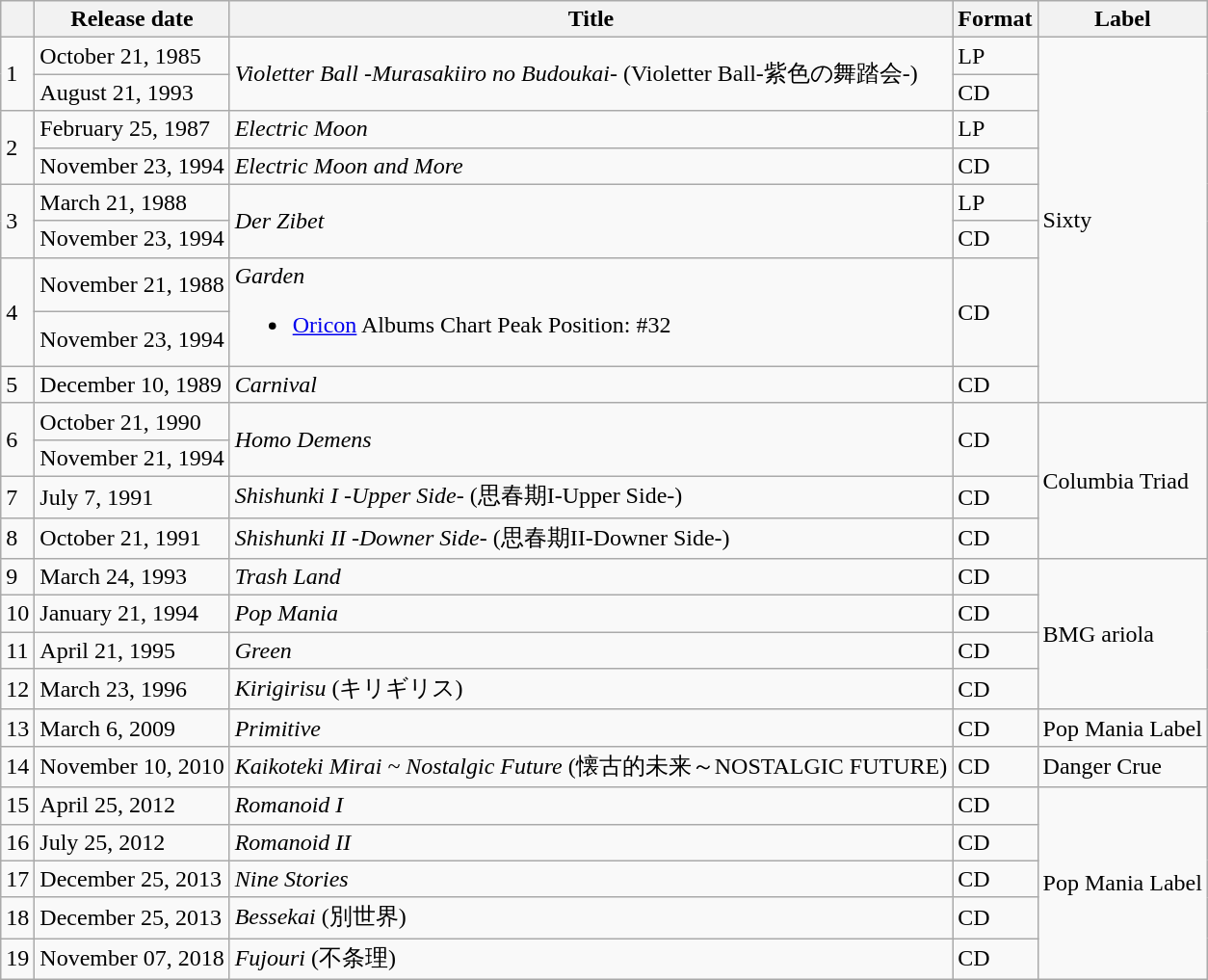<table class="wikitable">
<tr>
<th></th>
<th>Release date</th>
<th>Title</th>
<th>Format</th>
<th>Label</th>
</tr>
<tr>
<td rowspan="2">1</td>
<td>October 21, 1985</td>
<td rowspan="2"><em>Violetter Ball -Murasakiiro no Budoukai-</em> (Violetter Ball-紫色の舞踏会-)</td>
<td>LP</td>
<td rowspan="9">Sixty</td>
</tr>
<tr>
<td>August 21, 1993</td>
<td>CD</td>
</tr>
<tr>
<td rowspan="2">2</td>
<td>February 25, 1987</td>
<td><em>Electric Moon</em></td>
<td>LP</td>
</tr>
<tr>
<td>November 23, 1994</td>
<td><em>Electric Moon and More</em></td>
<td>CD</td>
</tr>
<tr>
<td rowspan="2">3</td>
<td>March 21, 1988</td>
<td rowspan="2"><em>Der Zibet</em></td>
<td>LP</td>
</tr>
<tr>
<td>November 23, 1994</td>
<td>CD</td>
</tr>
<tr>
<td rowspan="2">4</td>
<td>November 21, 1988</td>
<td rowspan="2"><em>Garden</em><br><ul><li><a href='#'>Oricon</a> Albums Chart Peak Position: #32</li></ul></td>
<td rowspan="2">CD</td>
</tr>
<tr>
<td>November 23, 1994</td>
</tr>
<tr>
<td>5</td>
<td>December 10, 1989</td>
<td><em>Carnival</em></td>
<td>CD</td>
</tr>
<tr>
<td rowspan="2">6</td>
<td>October 21, 1990</td>
<td rowspan="2"><em>Homo Demens</em></td>
<td rowspan="2">CD</td>
<td rowspan="4">Columbia Triad</td>
</tr>
<tr>
<td>November 21, 1994</td>
</tr>
<tr>
<td>7</td>
<td>July 7, 1991</td>
<td><em>Shishunki I -Upper Side-</em> (思春期I-Upper Side-)</td>
<td>CD</td>
</tr>
<tr>
<td>8</td>
<td>October 21, 1991</td>
<td><em>Shishunki II -Downer Side-</em> (思春期II-Downer Side-)</td>
<td>CD</td>
</tr>
<tr>
<td>9</td>
<td>March 24, 1993</td>
<td><em>Trash Land</em></td>
<td>CD</td>
<td rowspan="4">BMG ariola</td>
</tr>
<tr>
<td>10</td>
<td>January 21, 1994</td>
<td><em>Pop Mania</em></td>
<td>CD</td>
</tr>
<tr>
<td>11</td>
<td>April 21, 1995</td>
<td><em>Green</em></td>
<td>CD</td>
</tr>
<tr>
<td>12</td>
<td>March 23, 1996</td>
<td><em>Kirigirisu</em> (キリギリス)</td>
<td>CD</td>
</tr>
<tr>
<td>13</td>
<td>March 6, 2009</td>
<td><em>Primitive</em></td>
<td>CD</td>
<td>Pop Mania Label</td>
</tr>
<tr>
<td>14</td>
<td>November 10, 2010</td>
<td><em>Kaikoteki Mirai ~ Nostalgic Future</em> (懐古的未来～NOSTALGIC FUTURE)</td>
<td>CD</td>
<td>Danger Crue</td>
</tr>
<tr>
<td>15</td>
<td>April 25, 2012</td>
<td><em>Romanoid I</em></td>
<td>CD</td>
<td rowspan="5">Pop Mania Label</td>
</tr>
<tr>
<td>16</td>
<td>July 25, 2012</td>
<td><em>Romanoid II</em></td>
<td>CD</td>
</tr>
<tr>
<td>17</td>
<td>December 25, 2013</td>
<td><em>Nine Stories</em></td>
<td>CD</td>
</tr>
<tr>
<td>18</td>
<td>December 25, 2013</td>
<td><em>Bessekai</em> (別世界)</td>
<td>CD</td>
</tr>
<tr>
<td>19</td>
<td>November 07, 2018</td>
<td><em>Fujouri</em> (不条理)</td>
<td>CD</td>
</tr>
</table>
